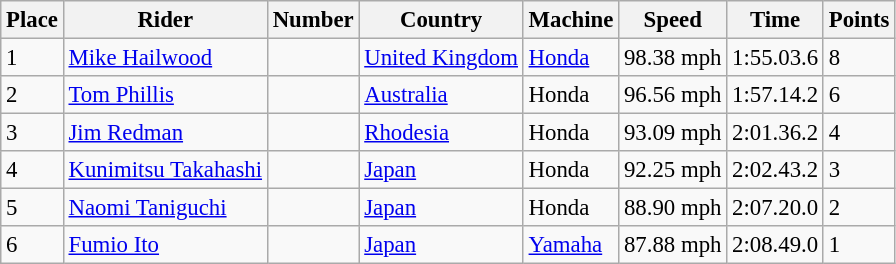<table class="wikitable" style="font-size: 95%;">
<tr>
<th>Place</th>
<th>Rider</th>
<th>Number</th>
<th>Country</th>
<th>Machine</th>
<th>Speed</th>
<th>Time</th>
<th>Points</th>
</tr>
<tr>
<td>1</td>
<td> <a href='#'>Mike Hailwood</a></td>
<td></td>
<td><a href='#'>United Kingdom</a></td>
<td><a href='#'>Honda</a></td>
<td>98.38 mph</td>
<td>1:55.03.6</td>
<td>8</td>
</tr>
<tr>
<td>2</td>
<td> <a href='#'>Tom Phillis</a></td>
<td></td>
<td><a href='#'>Australia</a></td>
<td>Honda</td>
<td>96.56 mph</td>
<td>1:57.14.2</td>
<td>6</td>
</tr>
<tr>
<td>3</td>
<td> <a href='#'>Jim Redman</a></td>
<td></td>
<td><a href='#'>Rhodesia</a></td>
<td>Honda</td>
<td>93.09 mph</td>
<td>2:01.36.2</td>
<td>4</td>
</tr>
<tr>
<td>4</td>
<td> <a href='#'>Kunimitsu Takahashi</a></td>
<td></td>
<td><a href='#'>Japan</a></td>
<td>Honda</td>
<td>92.25 mph</td>
<td>2:02.43.2</td>
<td>3</td>
</tr>
<tr>
<td>5</td>
<td> <a href='#'>Naomi Taniguchi</a></td>
<td></td>
<td><a href='#'>Japan</a></td>
<td>Honda</td>
<td>88.90 mph</td>
<td>2:07.20.0</td>
<td>2</td>
</tr>
<tr>
<td>6</td>
<td> <a href='#'>Fumio Ito</a></td>
<td></td>
<td><a href='#'>Japan</a></td>
<td><a href='#'>Yamaha</a></td>
<td>87.88 mph</td>
<td>2:08.49.0</td>
<td>1</td>
</tr>
</table>
